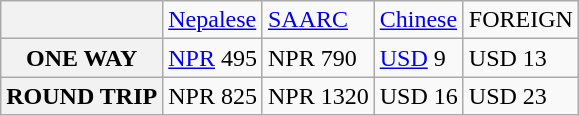<table class="wikitable">
<tr>
<th></th>
<td><a href='#'>Nepalese</a></td>
<td><a href='#'>SAARC</a></td>
<td><a href='#'>Chinese</a></td>
<td>FOREIGN</td>
</tr>
<tr>
<th>ONE WAY</th>
<td><a href='#'>NPR</a> 495</td>
<td>NPR 790</td>
<td><a href='#'>USD</a> 9</td>
<td>USD 13</td>
</tr>
<tr>
<th>ROUND TRIP</th>
<td>NPR 825</td>
<td>NPR 1320</td>
<td>USD 16</td>
<td>USD 23</td>
</tr>
</table>
